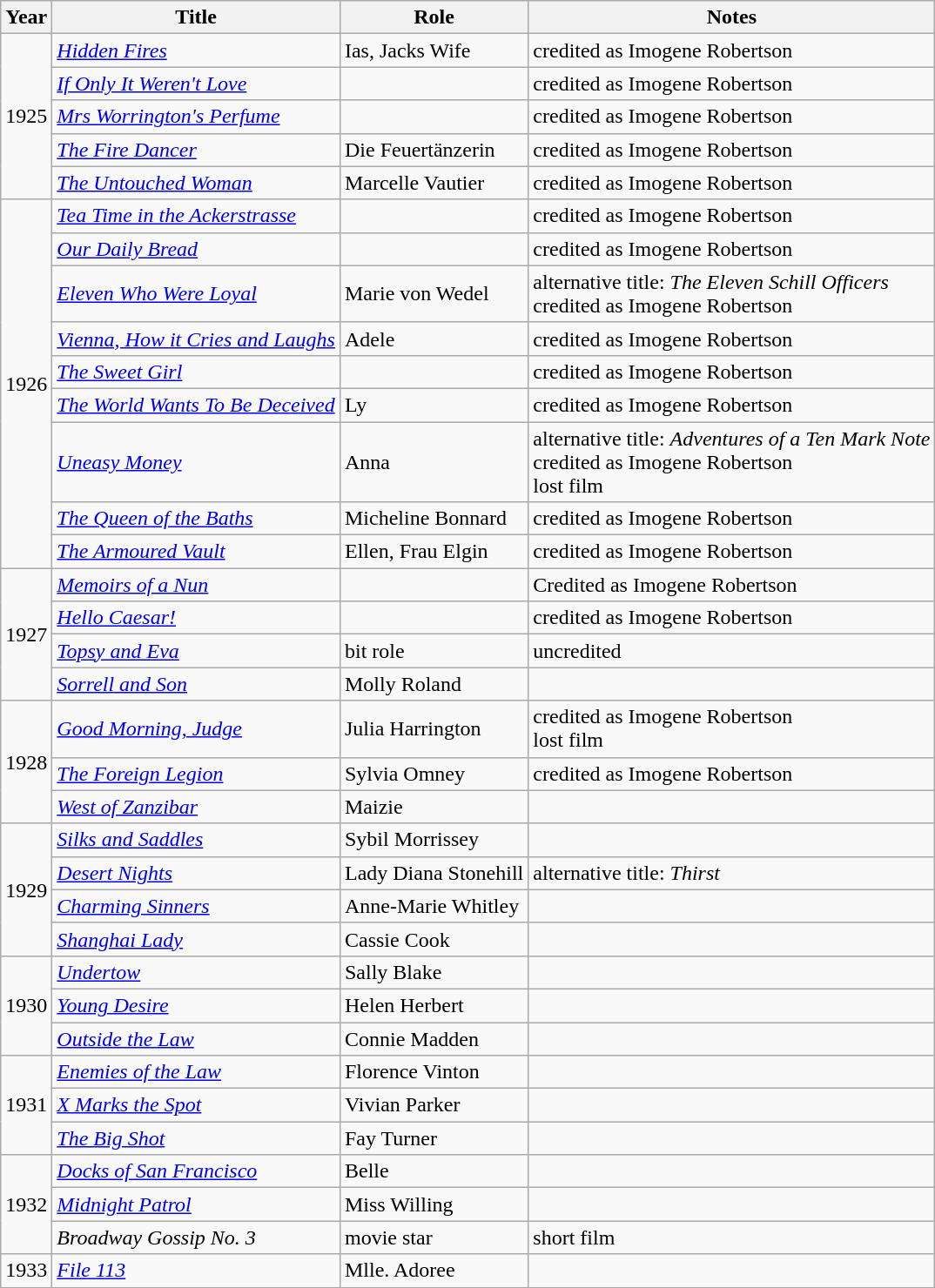<table class="wikitable sortable">
<tr>
<th>Year</th>
<th>Title</th>
<th>Role</th>
<th class="unsortable">Notes</th>
</tr>
<tr>
<td rowspan=5>1925</td>
<td><em><a href='#'>Hidden Fires</a></em></td>
<td>Ias, Jacks Wife</td>
<td>credited as Imogene Robertson</td>
</tr>
<tr>
<td><em><a href='#'>If Only It Weren't Love</a></em></td>
<td></td>
<td>credited as Imogene Robertson</td>
</tr>
<tr>
<td><em><a href='#'>Mrs Worrington's Perfume</a></em></td>
<td></td>
<td>credited as Imogene Robertson</td>
</tr>
<tr>
<td><em><a href='#'>The Fire Dancer</a></em></td>
<td>Die Feuertänzerin</td>
<td>credited as Imogene Robertson</td>
</tr>
<tr>
<td><em><a href='#'>The Untouched Woman</a></em></td>
<td>Marcelle Vautier</td>
<td>credited as Imogene Robertson</td>
</tr>
<tr>
<td rowspan=9>1926</td>
<td><em><a href='#'>Tea Time in the Ackerstrasse</a></em></td>
<td></td>
<td>credited as Imogene Robertson</td>
</tr>
<tr>
<td><em><a href='#'>Our Daily Bread</a></em></td>
<td></td>
<td>credited as Imogene Robertson</td>
</tr>
<tr>
<td><em><a href='#'>Eleven Who Were Loyal</a></em></td>
<td>Marie von Wedel</td>
<td>alternative title: <em>The Eleven Schill Officers</em><br>credited as Imogene Robertson</td>
</tr>
<tr>
<td><em><a href='#'>Vienna, How it Cries and Laughs</a></em></td>
<td>Adele</td>
<td>credited as Imogene Robertson</td>
</tr>
<tr>
<td><em><a href='#'>The Sweet Girl</a></em></td>
<td></td>
<td>credited as Imogene Robertson</td>
</tr>
<tr>
<td><em><a href='#'>The World Wants To Be Deceived</a></em></td>
<td>Ly</td>
<td>credited as Imogene Robertson</td>
</tr>
<tr>
<td><em><a href='#'>Uneasy Money</a></em></td>
<td>Anna</td>
<td>alternative title: <em>Adventures of a Ten Mark Note</em><br>credited as Imogene Robertson <br> lost film</td>
</tr>
<tr>
<td><em><a href='#'>The Queen of the Baths</a></em></td>
<td>Micheline Bonnard</td>
<td>credited as Imogene Robertson</td>
</tr>
<tr>
<td><em><a href='#'>The Armoured Vault</a></em></td>
<td>Ellen, Frau Elgin</td>
<td>credited as Imogene Robertson</td>
</tr>
<tr>
<td rowspan=4>1927</td>
<td><em><a href='#'>Memoirs of a Nun</a></em></td>
<td></td>
<td>Credited as Imogene Robertson</td>
</tr>
<tr>
<td><em><a href='#'>Hello Caesar!</a></em></td>
<td></td>
<td>credited as Imogene Robertson</td>
</tr>
<tr>
<td><em><a href='#'>Topsy and Eva</a></em></td>
<td>bit role</td>
<td>uncredited</td>
</tr>
<tr>
<td><em><a href='#'>Sorrell and Son</a></em></td>
<td>Molly Roland</td>
<td></td>
</tr>
<tr>
<td rowspan=3>1928</td>
<td><em><a href='#'>Good Morning, Judge</a></em></td>
<td>Julia Harrington</td>
<td>credited as Imogene Robertson <br> lost film</td>
</tr>
<tr>
<td><em><a href='#'>The Foreign Legion</a></em></td>
<td>Sylvia Omney</td>
<td>credited as Imogene Robertson</td>
</tr>
<tr>
<td><em><a href='#'>West of Zanzibar</a></em></td>
<td>Maizie</td>
<td></td>
</tr>
<tr>
<td rowspan=4>1929</td>
<td><em><a href='#'>Silks and Saddles</a></em></td>
<td>Sybil Morrissey</td>
<td></td>
</tr>
<tr>
<td><em><a href='#'>Desert Nights</a></em></td>
<td>Lady Diana Stonehill</td>
<td>alternative title: <em>Thirst</em></td>
</tr>
<tr>
<td><em><a href='#'>Charming Sinners</a></em></td>
<td>Anne-Marie Whitley</td>
<td></td>
</tr>
<tr>
<td><em><a href='#'>Shanghai Lady</a></em></td>
<td>Cassie Cook</td>
<td></td>
</tr>
<tr>
<td rowspan=3>1930</td>
<td><em><a href='#'>Undertow</a></em></td>
<td>Sally Blake</td>
<td></td>
</tr>
<tr>
<td><em><a href='#'>Young Desire</a></em></td>
<td>Helen Herbert</td>
<td></td>
</tr>
<tr>
<td><em><a href='#'>Outside the Law</a></em></td>
<td>Connie Madden</td>
<td></td>
</tr>
<tr>
<td rowspan=3>1931</td>
<td><em><a href='#'>Enemies of the Law</a></em></td>
<td>Florence Vinton</td>
<td></td>
</tr>
<tr>
<td><em><a href='#'>X Marks the Spot</a></em></td>
<td>Vivian Parker</td>
<td></td>
</tr>
<tr>
<td><em><a href='#'>The Big Shot</a></em></td>
<td>Fay Turner</td>
<td></td>
</tr>
<tr>
<td rowspan=3>1932</td>
<td><em><a href='#'>Docks of San Francisco</a></em></td>
<td>Belle</td>
<td></td>
</tr>
<tr>
<td><em><a href='#'>Midnight Patrol</a></em></td>
<td>Miss Willing</td>
<td></td>
</tr>
<tr>
<td><em>Broadway Gossip No. 3</em></td>
<td>movie star</td>
<td>short film</td>
</tr>
<tr>
<td>1933</td>
<td><em><a href='#'>File 113</a></em></td>
<td>Mlle. Adoree</td>
<td></td>
</tr>
</table>
